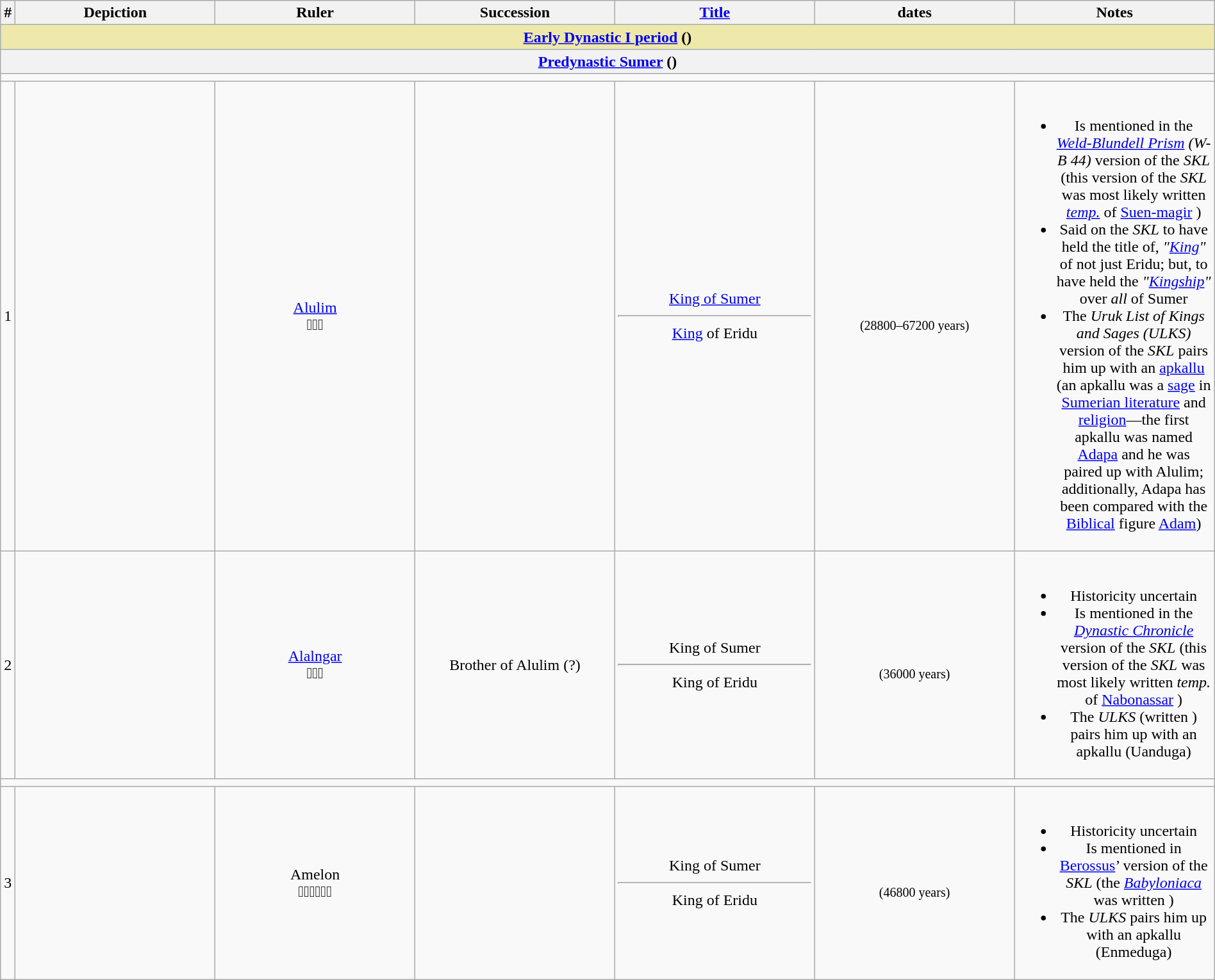<table class="wikitable"border="1"style="width:100%;text-align:center">
<tr>
<th width="1%">#</th>
<th width="16.5%">Depiction</th>
<th width="16.5%">Ruler</th>
<th width="16.5%">Succession</th>
<th width="16.5%"><a href='#'>Title</a></th>
<th width="16.5%"> dates</th>
<th width="16.5%">Notes</th>
</tr>
<tr>
<td colspan="7"align="center"style="background-color:palegoldenrod"><strong><a href='#'>Early Dynastic I period</a> ()</strong></td>
</tr>
<tr>
<th colspan="7"><a href='#'>Predynastic Sumer</a> ()</th>
</tr>
<tr>
<td colspan="7"align="left"></td>
</tr>
<tr>
<td>1</td>
<td></td>
<td><a href='#'>Alulim</a><br>𒀉𒇻𒅆</td>
<td></td>
<td><a href='#'>King of Sumer</a><hr><a href='#'>King</a> of Eridu</td>
<td><br><small>(28800–67200 years)</small></td>
<td><br><ul><li>Is mentioned in the <em><a href='#'>Weld-Blundell Prism</a> (W-B 44)</em> version of the <em>SKL</em> (this version of the <em>SKL</em> was most likely written <em><a href='#'>temp.</a></em> of <a href='#'>Suen-magir</a> )</li><li>Said on the <em>SKL</em> to have held the title of, <em>"<a href='#'>King</a>"</em> of not just Eridu; but, to have held the <em>"<a href='#'>Kingship</a>"</em> over <em>all</em> of Sumer</li><li>The <em>Uruk List of Kings and Sages (ULKS)</em> version of the <em>SKL</em> pairs him up with an <a href='#'>apkallu</a> (an apkallu was a <a href='#'>sage</a> in <a href='#'>Sumerian literature</a> and <a href='#'>religion</a>—the first apkallu was named <a href='#'>Adapa</a> and he was paired up with Alulim; additionally, Adapa has been compared with the <a href='#'>Biblical</a> figure <a href='#'>Adam</a>)</li></ul></td>
</tr>
<tr>
<td>2</td>
<td></td>
<td><a href='#'>Alalngar</a><br>𒀉𒋭𒃻</td>
<td>Brother of Alulim (?)</td>
<td>King of Sumer<hr>King of Eridu</td>
<td><br><small>(36000 years)</small></td>
<td><br><ul><li>Historicity uncertain</li><li>Is mentioned in the <em><a href='#'>Dynastic Chronicle</a></em> version of the <em>SKL</em> (this version of the <em>SKL</em> was most likely written <em>temp.</em> of <a href='#'>Nabonassar</a> )</li><li>The <em>ULKS</em> (written ) pairs him up with an apkallu (Uanduga)</li></ul></td>
</tr>
<tr>
<td colspan="7"align="left"></td>
</tr>
<tr>
<td>3</td>
<td></td>
<td>Amelon<br>𒁹𒄠𒈨𒇻𒀭𒈾</td>
<td></td>
<td>King of Sumer<hr>King of Eridu</td>
<td><br><small>(46800 years)</small></td>
<td><br><ul><li>Historicity uncertain</li><li>Is mentioned in <a href='#'>Berossus</a>’ version of the <em>SKL</em> (the <em><a href='#'>Babyloniaca</a></em> was written )</li><li>The <em>ULKS</em> pairs him up with an apkallu (Enmeduga)</li></ul></td>
</tr>
</table>
